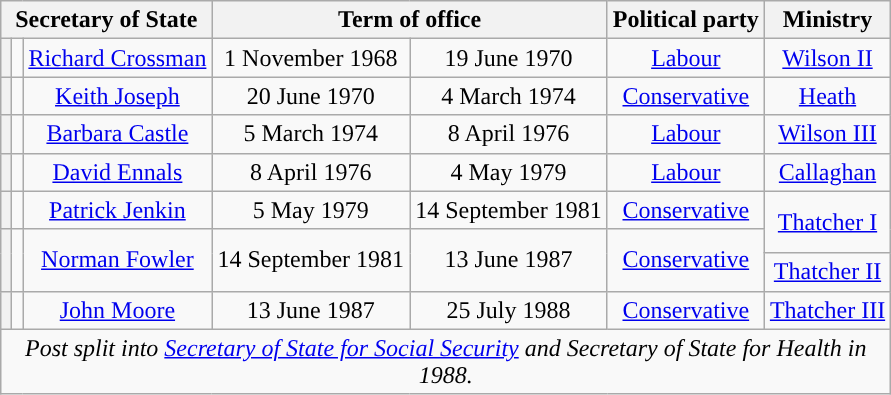<table class="wikitable" style="text-align:center">
<tr>
<th colspan=3>Secretary of State</th>
<th colspan=2>Term of office</th>
<th>Political party</th>
<th colspan=2>Ministry</th>
</tr>
<tr style="height:1em">
<th style="background-color:"></th>
<td></td>
<td><a href='#'>Richard Crossman</a><br></td>
<td>1 November 1968</td>
<td>19 June 1970</td>
<td><a href='#'>Labour</a></td>
<td><a href='#'>Wilson II</a></td>
</tr>
<tr style="height:1em">
<th style="background-color:"></th>
<td></td>
<td><a href='#'>Keith Joseph</a><br></td>
<td>20 June 1970</td>
<td>4 March 1974</td>
<td><a href='#'>Conservative</a></td>
<td><a href='#'>Heath</a></td>
</tr>
<tr style="height:1em">
<th style="background-color:"></th>
<td></td>
<td><a href='#'>Barbara Castle</a><br></td>
<td>5 March 1974</td>
<td>8 April 1976</td>
<td><a href='#'>Labour</a></td>
<td><a href='#'>Wilson III</a></td>
</tr>
<tr style="height:1em">
<th style="background-color:"></th>
<td></td>
<td><a href='#'>David Ennals</a><br></td>
<td>8 April 1976</td>
<td>4 May 1979</td>
<td><a href='#'>Labour</a></td>
<td><a href='#'>Callaghan</a></td>
</tr>
<tr style="height:1em">
<th style="background-color:"></th>
<td></td>
<td><a href='#'>Patrick Jenkin</a><br></td>
<td>5 May 1979</td>
<td>14 September 1981</td>
<td><a href='#'>Conservative</a></td>
<td rowspan=2 ><a href='#'>Thatcher I</a></td>
</tr>
<tr style="height:1em">
<th rowspan=2 style="background-color:"></th>
<td rowspan=2></td>
<td rowspan=2><a href='#'>Norman Fowler</a><br></td>
<td rowspan=2>14 September 1981</td>
<td rowspan=2>13 June 1987</td>
<td rowspan=2><a href='#'>Conservative</a></td>
</tr>
<tr>
<td><a href='#'>Thatcher II</a></td>
</tr>
<tr style="height:1em">
<th style="background-color:"></th>
<td></td>
<td><a href='#'>John Moore</a><br></td>
<td>13 June 1987</td>
<td>25 July 1988</td>
<td><a href='#'>Conservative</a></td>
<td><a href='#'>Thatcher III</a></td>
</tr>
<tr>
<td colspan=8 style="width:10px"><em>Post split into <a href='#'>Secretary of State for Social Security</a> and Secretary of State for Health in 1988.</em></td>
</tr>
</table>
